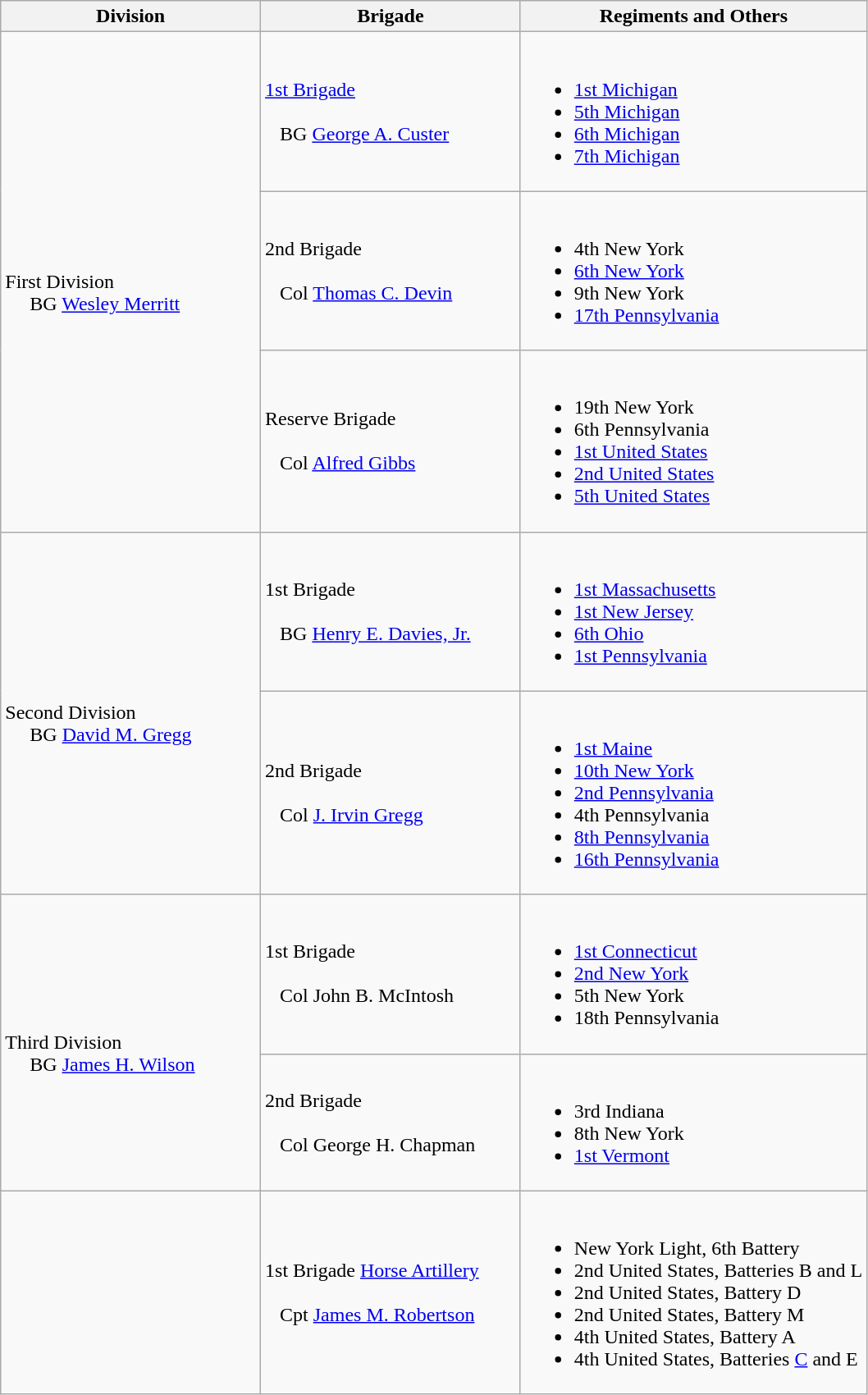<table class="wikitable">
<tr>
<th width=30%>Division</th>
<th width=30%>Brigade</th>
<th>Regiments and Others</th>
</tr>
<tr>
<td rowspan=3><br>First Division
<br>    
BG <a href='#'>Wesley Merritt</a></td>
<td><a href='#'>1st Brigade</a><br><br>  
BG <a href='#'>George A. Custer</a></td>
<td><br><ul><li><a href='#'>1st Michigan</a></li><li><a href='#'>5th Michigan</a></li><li><a href='#'>6th Michigan</a></li><li><a href='#'>7th Michigan</a></li></ul></td>
</tr>
<tr>
<td>2nd Brigade<br><br>  
Col <a href='#'>Thomas C. Devin</a></td>
<td><br><ul><li>4th New York</li><li><a href='#'>6th New York</a></li><li>9th New York</li><li><a href='#'>17th Pennsylvania</a></li></ul></td>
</tr>
<tr>
<td>Reserve Brigade<br><br>  
Col <a href='#'>Alfred Gibbs</a></td>
<td><br><ul><li>19th New York</li><li>6th Pennsylvania</li><li><a href='#'>1st United States</a></li><li><a href='#'>2nd United States</a></li><li><a href='#'>5th United States</a></li></ul></td>
</tr>
<tr>
<td rowspan=2><br>Second Division
<br>    
BG <a href='#'>David M. Gregg</a></td>
<td>1st Brigade<br><br>  
BG <a href='#'>Henry E. Davies, Jr.</a></td>
<td><br><ul><li><a href='#'>1st Massachusetts</a></li><li><a href='#'>1st New Jersey</a></li><li><a href='#'>6th Ohio</a></li><li><a href='#'>1st Pennsylvania</a></li></ul></td>
</tr>
<tr>
<td>2nd Brigade<br><br>  
Col <a href='#'>J. Irvin Gregg</a></td>
<td><br><ul><li><a href='#'>1st Maine</a></li><li><a href='#'>10th New York</a></li><li><a href='#'>2nd Pennsylvania</a></li><li>4th Pennsylvania</li><li><a href='#'>8th Pennsylvania</a></li><li><a href='#'>16th Pennsylvania</a></li></ul></td>
</tr>
<tr>
<td rowspan= 2><br>Third Division
<br>    
BG <a href='#'>James H. Wilson</a></td>
<td>1st Brigade<br><br>  
Col John B. McIntosh</td>
<td><br><ul><li><a href='#'>1st Connecticut</a></li><li><a href='#'>2nd New York</a></li><li>5th New York</li><li>18th Pennsylvania</li></ul></td>
</tr>
<tr>
<td>2nd Brigade<br><br>  
Col George H. Chapman</td>
<td><br><ul><li>3rd Indiana</li><li>8th New York</li><li><a href='#'>1st Vermont</a></li></ul></td>
</tr>
<tr>
<td></td>
<td>1st Brigade <a href='#'>Horse Artillery</a><br><br>  
Cpt <a href='#'>James M. Robertson</a></td>
<td><br><ul><li>New York Light, 6th Battery</li><li>2nd United States, Batteries B and L</li><li>2nd United States, Battery D</li><li>2nd United States, Battery M</li><li>4th United States, Battery A</li><li>4th United States, Batteries <a href='#'>C</a> and E</li></ul></td>
</tr>
</table>
